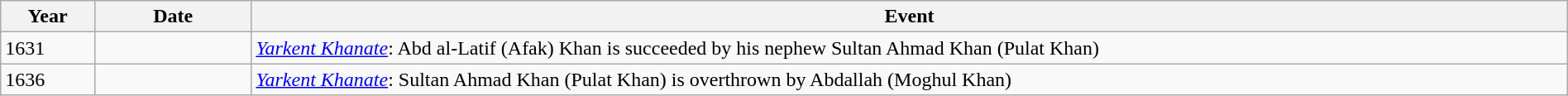<table class="wikitable" width="100%">
<tr>
<th style="width:6%">Year</th>
<th style="width:10%">Date</th>
<th>Event</th>
</tr>
<tr>
<td>1631</td>
<td></td>
<td><em><a href='#'>Yarkent Khanate</a></em>: Abd al-Latif (Afak) Khan is succeeded by his nephew Sultan Ahmad Khan (Pulat Khan)</td>
</tr>
<tr>
<td>1636</td>
<td></td>
<td><em><a href='#'>Yarkent Khanate</a></em>: Sultan Ahmad Khan (Pulat Khan) is overthrown by Abdallah (Moghul Khan)</td>
</tr>
</table>
